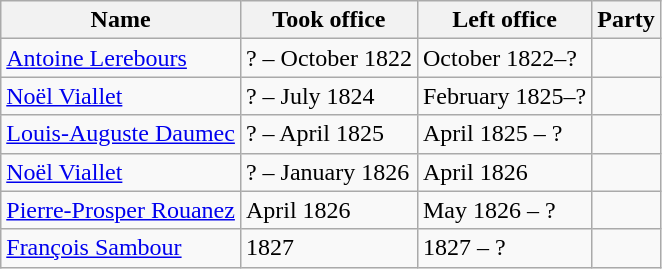<table class="wikitable">
<tr>
<th>Name</th>
<th>Took office</th>
<th>Left office</th>
<th>Party</th>
</tr>
<tr>
<td><a href='#'>Antoine Lerebours</a></td>
<td>? – October 1822</td>
<td>October 1822–?</td>
<td></td>
</tr>
<tr>
<td><a href='#'>Noël Viallet</a></td>
<td>? – July 1824</td>
<td>February 1825–?</td>
<td></td>
</tr>
<tr>
<td><a href='#'>Louis-Auguste Daumec</a></td>
<td>? – April 1825</td>
<td>April 1825 – ?</td>
<td></td>
</tr>
<tr>
<td><a href='#'>Noël Viallet</a></td>
<td>? – January 1826</td>
<td>April 1826</td>
<td></td>
</tr>
<tr>
<td><a href='#'>Pierre-Prosper Rouanez</a></td>
<td>April 1826</td>
<td>May 1826 – ?</td>
<td></td>
</tr>
<tr>
<td><a href='#'>François Sambour</a></td>
<td>1827</td>
<td>1827 – ?</td>
<td></td>
</tr>
</table>
